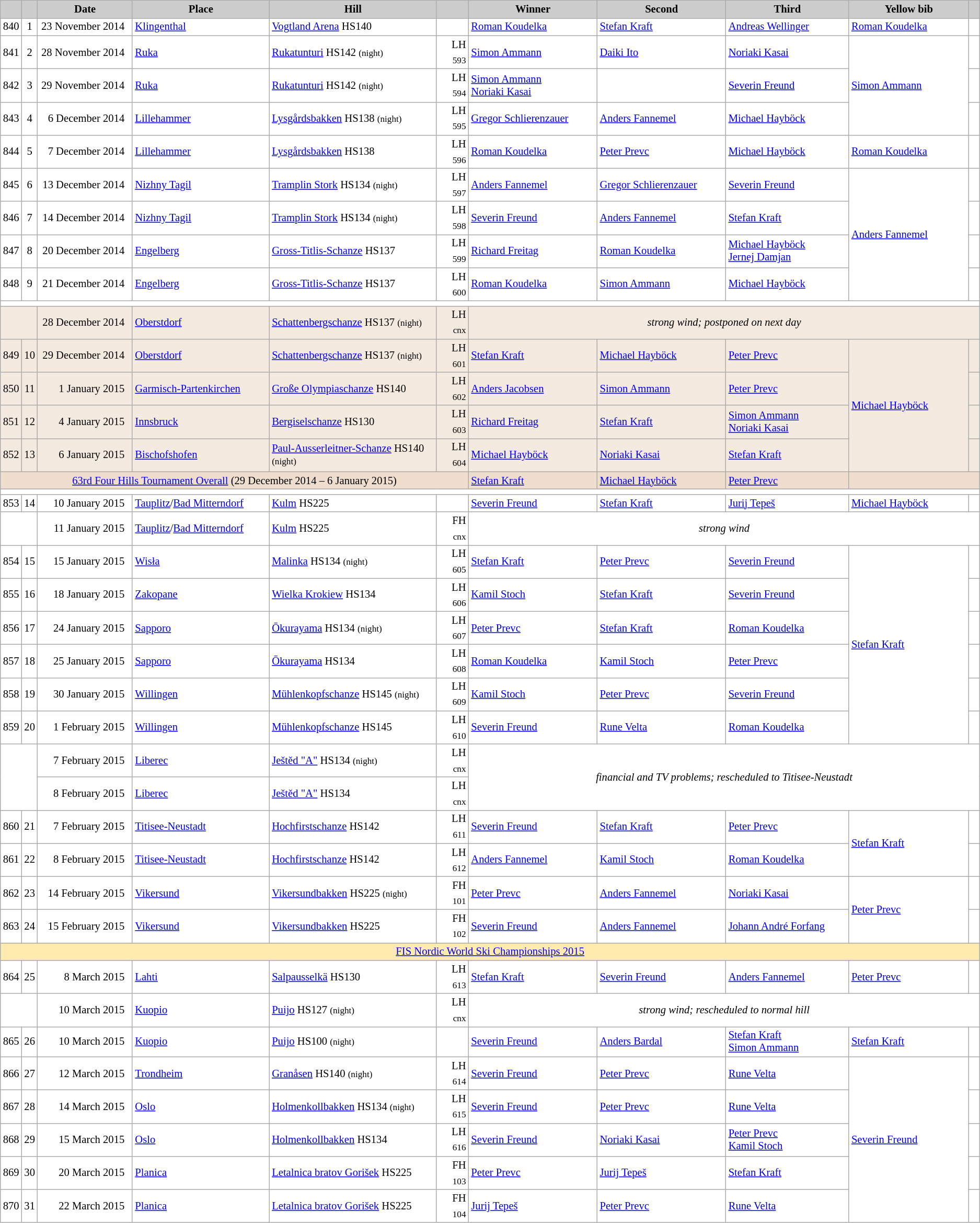<table class="wikitable plainrowheaders" style="background:#fff; font-size:86%; line-height:16px; border:grey solid 1px; border-collapse:collapse;">
<tr>
<th scope="col" style="background:#ccc; width=20 px;"></th>
<th scope="col" style="background:#ccc; width=30 px;"></th>
<th scope="col" style="background:#ccc; width:135px;">Date</th>
<th scope="col" style="background:#ccc; width:200px;">Place</th>
<th scope="col" style="background:#ccc; width:240px;">Hill</th>
<th scope="col" style="background:#ccc; width:40px;"></th>
<th scope="col" style="background:#ccc; width:185px;">Winner</th>
<th scope="col" style="background:#ccc; width:185px;">Second</th>
<th scope="col" style="background:#ccc; width:185px;">Third</th>
<th scope="col" style="background:#ccc; width:180px;">Yellow bib</th>
<th scope="col" style="background:#ccc; width:10px;"></th>
</tr>
<tr>
<td align=center>840</td>
<td align=center>1</td>
<td align=right>23 November 2014  </td>
<td> <a href='#'>Klingenthal</a></td>
<td><a href='#'>Vogtland Arena</a> HS140</td>
<td align=right></td>
<td> <a href='#'>Roman Koudelka</a></td>
<td> <a href='#'>Stefan Kraft</a></td>
<td> <a href='#'>Andreas Wellinger</a></td>
<td> <a href='#'>Roman Koudelka</a></td>
<td></td>
</tr>
<tr>
<td align=center>841</td>
<td align=center>2</td>
<td align=right>28 November 2014  </td>
<td> <a href='#'>Ruka</a></td>
<td><a href='#'>Rukatunturi</a> HS142 <small>(night)</small></td>
<td align=right>LH <sub>593</sub></td>
<td> <a href='#'>Simon Ammann</a></td>
<td> <a href='#'>Daiki Ito</a></td>
<td> <a href='#'>Noriaki Kasai</a></td>
<td rowspan=3> <a href='#'>Simon Ammann</a></td>
<td></td>
</tr>
<tr>
<td align=center>842</td>
<td align=center>3</td>
<td align=right>29 November 2014  </td>
<td> <a href='#'>Ruka</a></td>
<td><a href='#'>Rukatunturi</a> HS142 <small>(night)</small></td>
<td align=right>LH <sub>594</sub></td>
<td> <a href='#'>Simon Ammann</a><br> <a href='#'>Noriaki Kasai</a></td>
<td></td>
<td> <a href='#'>Severin Freund</a></td>
<td></td>
</tr>
<tr>
<td align=center>843</td>
<td align=center>4</td>
<td align=right>6 December 2014  </td>
<td> <a href='#'>Lillehammer</a></td>
<td><a href='#'>Lysgårdsbakken</a> HS138 <small>(night)</small></td>
<td align=right>LH <sub>595</sub></td>
<td> <a href='#'>Gregor Schlierenzauer</a></td>
<td> <a href='#'>Anders Fannemel</a></td>
<td> <a href='#'>Michael Hayböck</a></td>
<td></td>
</tr>
<tr>
<td align=center>844</td>
<td align=center>5</td>
<td align=right><small></small>7 December 2014  </td>
<td> <a href='#'>Lillehammer</a></td>
<td><a href='#'>Lysgårdsbakken</a> HS138</td>
<td align=right>LH <sub>596 </sub></td>
<td> <a href='#'>Roman Koudelka</a></td>
<td> <a href='#'>Peter Prevc</a></td>
<td> <a href='#'>Michael Hayböck</a></td>
<td> <a href='#'>Roman Koudelka</a></td>
<td></td>
</tr>
<tr>
<td align=center>845</td>
<td align=center>6</td>
<td align=right>13 December 2014  </td>
<td> <a href='#'>Nizhny Tagil</a></td>
<td><a href='#'>Tramplin Stork</a> HS134 <small>(night)</small></td>
<td align=right>LH <sub>597</sub></td>
<td> <a href='#'>Anders Fannemel</a></td>
<td> <a href='#'>Gregor Schlierenzauer</a></td>
<td> <a href='#'>Severin Freund</a></td>
<td rowspan=4> <a href='#'>Anders Fannemel</a></td>
<td></td>
</tr>
<tr>
<td align=center>846</td>
<td align=center>7</td>
<td align=right><small></small>14 December 2014  </td>
<td> <a href='#'>Nizhny Tagil</a></td>
<td><a href='#'>Tramplin Stork</a> HS134 <small>(night)</small></td>
<td align=right>LH <sub>598</sub></td>
<td> <a href='#'>Severin Freund</a></td>
<td> <a href='#'>Anders Fannemel</a></td>
<td> <a href='#'>Stefan Kraft</a></td>
<td></td>
</tr>
<tr>
<td align=center>847</td>
<td align=center>8</td>
<td align=right>20 December 2014  </td>
<td> <a href='#'>Engelberg</a></td>
<td><a href='#'>Gross-Titlis-Schanze</a> HS137</td>
<td align=right>LH <sub>599</sub></td>
<td> <a href='#'>Richard Freitag</a></td>
<td> <a href='#'>Roman Koudelka</a></td>
<td> <a href='#'>Michael Hayböck</a><br> <a href='#'>Jernej Damjan</a></td>
<td></td>
</tr>
<tr>
<td align=center>848</td>
<td align=center>9</td>
<td align=right>21 December 2014  </td>
<td> <a href='#'>Engelberg</a></td>
<td><a href='#'>Gross-Titlis-Schanze</a> HS137</td>
<td align=right>LH <sub>600</sub></td>
<td> <a href='#'>Roman Koudelka</a></td>
<td> <a href='#'>Simon Ammann</a></td>
<td> <a href='#'>Michael Hayböck</a></td>
<td></td>
</tr>
<tr>
<td colspan=11></td>
</tr>
<tr style="background-color: #F5EADF;">
<td colspan=2></td>
<td align=right>28 December 2014  </td>
<td> <a href='#'>Oberstdorf</a></td>
<td><a href='#'>Schattenbergschanze</a> HS137 <small>(night)</small></td>
<td align=right>LH <sub>cnx</sub></td>
<td colspan="5" align=center><em>strong wind; postponed on next day</em></td>
</tr>
<tr style="background-color: #F5EADF;">
<td align=center>849</td>
<td align=center>10</td>
<td align=right><small></small>29 December 2014  </td>
<td> <a href='#'>Oberstdorf</a></td>
<td><a href='#'>Schattenbergschanze</a> HS137 <small>(night)</small></td>
<td align=right>LH <sub>601</sub></td>
<td> <a href='#'>Stefan Kraft</a></td>
<td> <a href='#'>Michael Hayböck</a></td>
<td> <a href='#'>Peter Prevc</a></td>
<td rowspan=4> <a href='#'>Michael Hayböck</a></td>
<td></td>
</tr>
<tr style="background-color: #F5EADF;">
<td align=center>850</td>
<td align=center>11</td>
<td align=right>1 January 2015  </td>
<td> <a href='#'>Garmisch-Partenkirchen</a></td>
<td><a href='#'>Große Olympiaschanze</a> HS140</td>
<td align=right>LH <sub>602</sub></td>
<td> <a href='#'>Anders Jacobsen</a></td>
<td> <a href='#'>Simon Ammann</a></td>
<td> <a href='#'>Peter Prevc</a></td>
<td></td>
</tr>
<tr style="background-color: #F5EADF;">
<td align=center>851</td>
<td align=center>12</td>
<td align=right>4 January 2015  </td>
<td> <a href='#'>Innsbruck</a></td>
<td><a href='#'>Bergiselschanze</a> HS130</td>
<td align=right>LH <sub>603</sub></td>
<td> <a href='#'>Richard Freitag</a></td>
<td> <a href='#'>Stefan Kraft</a></td>
<td> <a href='#'>Simon Ammann</a><br> <a href='#'>Noriaki Kasai</a></td>
<td></td>
</tr>
<tr style="background-color: #F5EADF;">
<td align=center>852</td>
<td align=center>13</td>
<td align=right>6 January 2015  </td>
<td> <a href='#'>Bischofshofen</a></td>
<td><a href='#'>Paul-Ausserleitner-Schanze</a> HS140 <small>(night)</small></td>
<td align=right>LH <sub>604</sub></td>
<td> <a href='#'>Michael Hayböck</a></td>
<td> <a href='#'>Noriaki Kasai</a></td>
<td> <a href='#'>Stefan Kraft</a></td>
<td></td>
</tr>
<tr style="background-color: #EFDECD;">
<td colspan=6 align=center><a href='#'>63rd Four Hills Tournament Overall</a> (29 December 2014 – 6 January 2015)</td>
<td> <a href='#'>Stefan Kraft</a></td>
<td> <a href='#'>Michael Hayböck</a></td>
<td> <a href='#'>Peter Prevc</a></td>
<td colspan=2></td>
</tr>
<tr>
<td colspan=11></td>
</tr>
<tr>
<td align=center>853</td>
<td align=center>14</td>
<td align=right>10 January 2015  </td>
<td> <a href='#'>Tauplitz</a>/<a href='#'>Bad Mitterndorf</a></td>
<td><a href='#'>Kulm</a> HS225</td>
<td align=right></td>
<td> <a href='#'>Severin Freund</a></td>
<td> <a href='#'>Stefan Kraft</a></td>
<td> <a href='#'>Jurij Tepeš</a></td>
<td> <a href='#'>Michael Hayböck</a></td>
<td></td>
</tr>
<tr>
<td colspan=2></td>
<td align=right>11 January 2015  </td>
<td> <a href='#'>Tauplitz</a>/<a href='#'>Bad Mitterndorf</a></td>
<td><a href='#'>Kulm</a> HS225</td>
<td align=right>FH <sub>cnx</sub></td>
<td colspan=5 align=center><em>strong wind</em></td>
</tr>
<tr>
<td align=center>854</td>
<td align=center>15</td>
<td align=right><small></small>15 January 2015  </td>
<td> <a href='#'>Wisła</a></td>
<td><a href='#'>Malinka</a> HS134 <small>(night)</small></td>
<td align=right>LH <sub>605</sub></td>
<td> <a href='#'>Stefan Kraft</a></td>
<td> <a href='#'>Peter Prevc</a></td>
<td> <a href='#'>Severin Freund</a></td>
<td rowspan=6> <a href='#'>Stefan Kraft</a></td>
<td></td>
</tr>
<tr>
<td align=center>855</td>
<td align=center>16</td>
<td align=right>18 January 2015  </td>
<td> <a href='#'>Zakopane</a></td>
<td><a href='#'>Wielka Krokiew</a> HS134</td>
<td align=right>LH <sub>606</sub></td>
<td> <a href='#'>Kamil Stoch</a></td>
<td> <a href='#'>Stefan Kraft</a></td>
<td> <a href='#'>Severin Freund</a></td>
<td></td>
</tr>
<tr>
<td align=center>856</td>
<td align=center>17</td>
<td align=right>24 January 2015  </td>
<td> <a href='#'>Sapporo</a></td>
<td><a href='#'>Ōkurayama</a> HS134 <small>(night)</small></td>
<td align=right>LH <sub>607</sub></td>
<td> <a href='#'>Peter Prevc</a></td>
<td> <a href='#'>Stefan Kraft</a></td>
<td> <a href='#'>Roman Koudelka</a></td>
<td></td>
</tr>
<tr>
<td align=center>857</td>
<td align=center>18</td>
<td align=right>25 January 2015  </td>
<td> <a href='#'>Sapporo</a></td>
<td><a href='#'>Ōkurayama</a> HS134</td>
<td align=right>LH <sub>608</sub></td>
<td> <a href='#'>Roman Koudelka</a></td>
<td> <a href='#'>Kamil Stoch</a></td>
<td> <a href='#'>Peter Prevc</a></td>
<td></td>
</tr>
<tr>
<td align=center>858</td>
<td align=center>19</td>
<td align=right>30 January 2015  </td>
<td> <a href='#'>Willingen</a></td>
<td><a href='#'>Mühlenkopfschanze</a> HS145 <small>(night)</small></td>
<td align=right>LH <sub>609</sub></td>
<td> <a href='#'>Kamil Stoch</a></td>
<td> <a href='#'>Peter Prevc</a></td>
<td> <a href='#'>Severin Freund</a></td>
<td></td>
</tr>
<tr>
<td align=center>859</td>
<td align=center>20</td>
<td align=right>1 February 2015  </td>
<td> <a href='#'>Willingen</a></td>
<td><a href='#'>Mühlenkopfschanze</a> HS145</td>
<td align=right>LH <sub>610</sub></td>
<td> <a href='#'>Severin Freund</a></td>
<td> <a href='#'>Rune Velta</a></td>
<td> <a href='#'>Roman Koudelka</a></td>
<td></td>
</tr>
<tr>
<td rowspan=2 colspan=2></td>
<td align=right>7 February 2015  </td>
<td> <a href='#'>Liberec</a></td>
<td><a href='#'>Ještěd "A"</a> HS134 <small>(night)</small></td>
<td align=right>LH <sub>cnx</sub></td>
<td rowspan=2 colspan=5 align=center><em>financial and TV problems; rescheduled to Titisee-Neustadt</em></td>
</tr>
<tr>
<td align=right>8 February 2015  </td>
<td> <a href='#'>Liberec</a></td>
<td><a href='#'>Ještěd "A"</a> HS134</td>
<td align=right>LH <sub>cnx</sub></td>
</tr>
<tr>
<td align=center>860</td>
<td align=center>21</td>
<td align=right><small></small>7 February 2015  </td>
<td> <a href='#'>Titisee-Neustadt</a></td>
<td><a href='#'>Hochfirstschanze</a> HS142</td>
<td align=right>LH <sub>611</sub></td>
<td> <a href='#'>Severin Freund</a></td>
<td> <a href='#'>Stefan Kraft</a></td>
<td> <a href='#'>Peter Prevc</a></td>
<td rowspan=2> <a href='#'>Stefan Kraft</a></td>
<td></td>
</tr>
<tr>
<td align=center>861</td>
<td align=center>22</td>
<td align=right><small></small>8 February 2015  </td>
<td> <a href='#'>Titisee-Neustadt</a></td>
<td><a href='#'>Hochfirstschanze</a> HS142</td>
<td align=right>LH <sub>612</sub></td>
<td> <a href='#'>Anders Fannemel</a></td>
<td> <a href='#'>Kamil Stoch</a></td>
<td> <a href='#'>Roman Koudelka</a></td>
<td></td>
</tr>
<tr>
<td align=center>862</td>
<td align=center>23</td>
<td align=right>14 February 2015  </td>
<td> <a href='#'>Vikersund</a></td>
<td><a href='#'>Vikersundbakken</a> HS225 <small>(night)</small></td>
<td align=right>FH <sub>101</sub></td>
<td> <a href='#'>Peter Prevc</a></td>
<td> <a href='#'>Anders Fannemel</a></td>
<td> <a href='#'>Noriaki Kasai</a></td>
<td rowspan=2> <a href='#'>Peter Prevc</a></td>
<td></td>
</tr>
<tr>
<td align=center>863</td>
<td align=center>24</td>
<td align=right>15 February 2015  </td>
<td> <a href='#'>Vikersund</a></td>
<td><a href='#'>Vikersundbakken</a> HS225</td>
<td align=right>FH <sub>102</sub></td>
<td> <a href='#'>Severin Freund</a></td>
<td> <a href='#'>Anders Fannemel</a></td>
<td> <a href='#'>Johann André Forfang</a></td>
<td></td>
</tr>
<tr style="background:#FFEBAD">
<td colspan=11 align=center><a href='#'>FIS Nordic World Ski Championships 2015</a></td>
</tr>
<tr>
<td align=center>864</td>
<td align=center>25</td>
<td align=right>8 March 2015  </td>
<td> <a href='#'>Lahti</a></td>
<td><a href='#'>Salpausselkä</a> HS130</td>
<td align=right>LH <sub>613</sub></td>
<td> <a href='#'>Stefan Kraft</a></td>
<td> <a href='#'>Severin Freund</a></td>
<td> <a href='#'>Anders Fannemel</a></td>
<td> <a href='#'>Peter Prevc</a></td>
<td></td>
</tr>
<tr>
<td colspan=2></td>
<td align=right>10 March 2015  </td>
<td> <a href='#'>Kuopio</a></td>
<td><a href='#'>Puijo</a> HS127 <small>(night)</small></td>
<td align=right>LH <sub>cnx</sub></td>
<td colspan=5 align=center><em>strong wind; rescheduled to normal hill</em></td>
</tr>
<tr>
<td align=center>865</td>
<td align=center>26</td>
<td align=right><small></small><small></small>10 March 2015  </td>
<td> <a href='#'>Kuopio</a></td>
<td><a href='#'>Puijo</a> HS100 <small>(night)</small></td>
<td align=right></td>
<td> <a href='#'>Severin Freund</a></td>
<td> <a href='#'>Anders Bardal</a></td>
<td> <a href='#'>Stefan Kraft</a><br> <a href='#'>Simon Ammann</a></td>
<td> <a href='#'>Stefan Kraft</a></td>
<td></td>
</tr>
<tr>
<td align=center>866</td>
<td align=center>27</td>
<td align=right>12 March 2015  </td>
<td> <a href='#'>Trondheim</a></td>
<td><a href='#'>Granåsen</a> HS140 <small>(night)</small></td>
<td align=right>LH <sub>614</sub></td>
<td> <a href='#'>Severin Freund</a></td>
<td> <a href='#'>Peter Prevc</a></td>
<td> <a href='#'>Rune Velta</a></td>
<td rowspan=5> <a href='#'>Severin Freund</a></td>
<td></td>
</tr>
<tr>
<td align=center>867</td>
<td align=center>28</td>
<td align=right>14 March 2015  </td>
<td> <a href='#'>Oslo</a></td>
<td><a href='#'>Holmenkollbakken</a> HS134 <small>(night)</small></td>
<td align=right>LH <sub>615</sub></td>
<td> <a href='#'>Severin Freund</a></td>
<td> <a href='#'>Peter Prevc</a></td>
<td> <a href='#'>Rune Velta</a></td>
<td></td>
</tr>
<tr>
<td align=center>868</td>
<td align=center>29</td>
<td align=right>15 March 2015  </td>
<td> <a href='#'>Oslo</a></td>
<td><a href='#'>Holmenkollbakken</a> HS134</td>
<td align=right>LH <sub>616</sub></td>
<td> <a href='#'>Severin Freund</a></td>
<td> <a href='#'>Noriaki Kasai</a></td>
<td> <a href='#'>Peter Prevc</a><br> <a href='#'>Kamil Stoch</a></td>
<td></td>
</tr>
<tr>
<td align=center>869</td>
<td align=center>30</td>
<td align=right>20 March 2015  </td>
<td> <a href='#'>Planica</a></td>
<td><a href='#'>Letalnica bratov Gorišek</a> HS225</td>
<td align=right>FH <sub>103</sub></td>
<td> <a href='#'>Peter Prevc</a></td>
<td> <a href='#'>Jurij Tepeš</a></td>
<td> <a href='#'>Stefan Kraft</a></td>
<td></td>
</tr>
<tr>
<td align=center>870</td>
<td align=center>31</td>
<td align=right>22 March 2015  </td>
<td> <a href='#'>Planica</a></td>
<td><a href='#'>Letalnica bratov Gorišek</a> HS225</td>
<td align=right>FH <sub>104</sub></td>
<td> <a href='#'>Jurij Tepeš</a></td>
<td> <a href='#'>Peter Prevc</a></td>
<td> <a href='#'>Rune Velta</a></td>
<td></td>
</tr>
</table>
